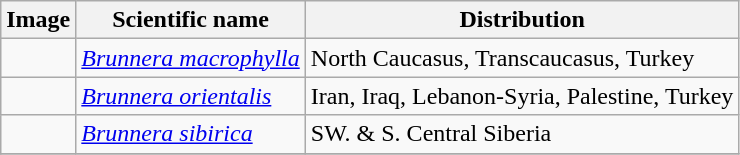<table class="wikitable">
<tr>
<th>Image</th>
<th>Scientific name</th>
<th>Distribution</th>
</tr>
<tr>
<td></td>
<td><em><a href='#'>Brunnera macrophylla</a></em> </td>
<td>North Caucasus, Transcaucasus, Turkey</td>
</tr>
<tr>
<td></td>
<td><em><a href='#'>Brunnera orientalis</a></em> </td>
<td>Iran, Iraq, Lebanon-Syria, Palestine, Turkey</td>
</tr>
<tr>
<td></td>
<td><em><a href='#'>Brunnera sibirica</a></em> </td>
<td>SW. & S. Central Siberia</td>
</tr>
<tr>
</tr>
</table>
